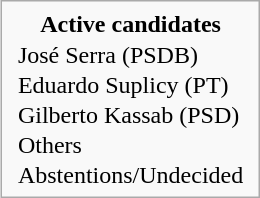<table style="float; margin-left: 1em; margin-bottom: 0.5em" class="infobox">
<tr>
<td style="text-align: center"><span><strong>Active candidates</strong></span></td>
</tr>
<tr>
<td style="padding: 0 5px;"> José Serra (PSDB)</td>
</tr>
<tr>
<td style="padding: 0 5px;"> Eduardo Suplicy (PT)</td>
</tr>
<tr>
<td style="padding: 0 5px;"> Gilberto Kassab (PSD)</td>
</tr>
<tr>
<td style="padding: 0 5px;"> Others</td>
</tr>
<tr>
<td style="padding: 0 5px;"> Abstentions/Undecided</td>
</tr>
</table>
